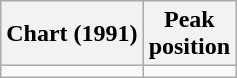<table class="wikitable">
<tr>
<th>Chart (1991)</th>
<th>Peak<br>position</th>
</tr>
<tr>
<td></td>
</tr>
</table>
